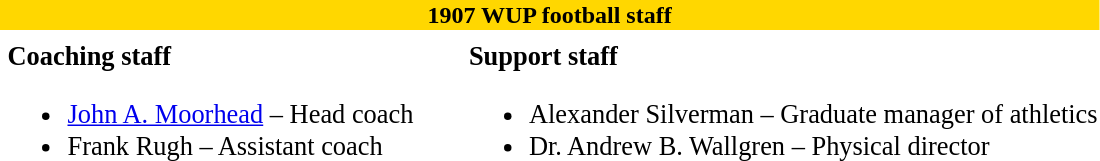<table class="toccolours" style="text-align: left;">
<tr>
<th colspan="10" style="background:gold; color:dark blue; text-align: center;"><strong>1907 WUP football staff</strong></th>
</tr>
<tr>
<td colspan="10" align="right"></td>
</tr>
<tr>
<td valign="top"></td>
<td style="font-size: 110%;" valign="top"><strong>Coaching staff</strong><br><ul><li><a href='#'>John A. Moorhead</a> – Head coach</li><li>Frank Rugh – Assistant coach</li></ul></td>
<td width="25"> </td>
<td valign="top"></td>
<td style="font-size: 110%;" valign="top"><strong>Support staff</strong><br><ul><li>Alexander Silverman – Graduate manager of athletics</li><li>Dr. Andrew B. Wallgren – Physical director</li></ul></td>
</tr>
</table>
